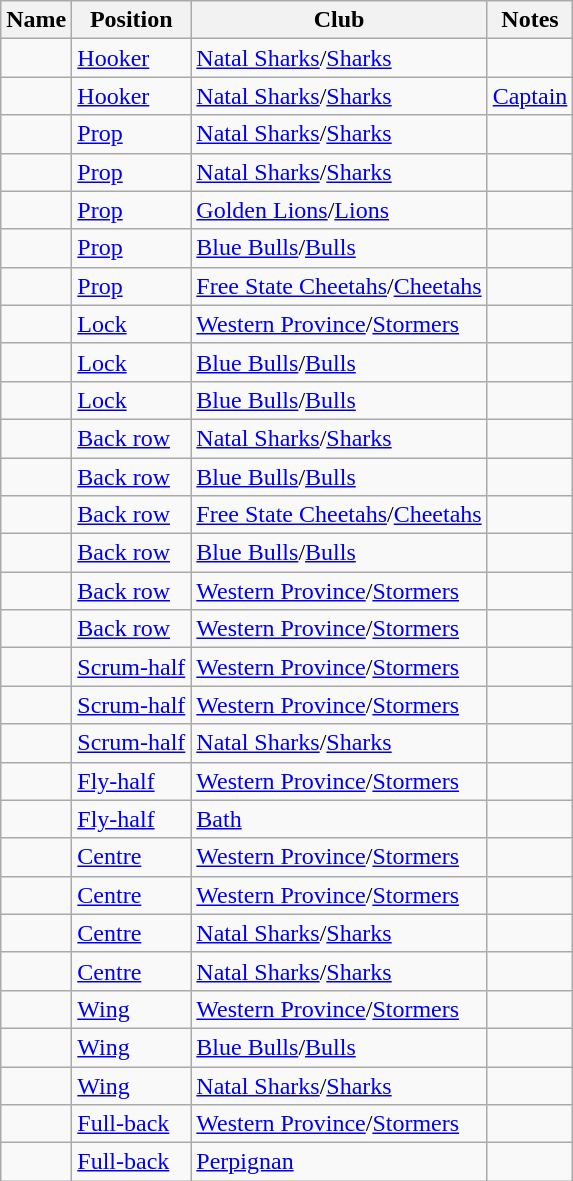<table class="wikitable sortable">
<tr>
<th>Name</th>
<th>Position</th>
<th>Club</th>
<th class="unsortable">Notes</th>
</tr>
<tr>
<td></td>
<td><a href='#'>Hooker</a></td>
<td><a href='#'>Natal Sharks</a>/<a href='#'>Sharks</a></td>
<td></td>
</tr>
<tr>
<td></td>
<td><a href='#'>Hooker</a></td>
<td><a href='#'>Natal Sharks</a>/<a href='#'>Sharks</a></td>
<td><a href='#'>Captain</a></td>
</tr>
<tr>
<td></td>
<td><a href='#'>Prop</a></td>
<td><a href='#'>Natal Sharks</a>/<a href='#'>Sharks</a></td>
<td></td>
</tr>
<tr>
<td></td>
<td><a href='#'>Prop</a></td>
<td><a href='#'>Natal Sharks</a>/<a href='#'>Sharks</a></td>
<td></td>
</tr>
<tr>
<td></td>
<td><a href='#'>Prop</a></td>
<td><a href='#'>Golden Lions</a>/<a href='#'>Lions</a></td>
<td></td>
</tr>
<tr>
<td></td>
<td><a href='#'>Prop</a></td>
<td><a href='#'>Blue Bulls</a>/<a href='#'>Bulls</a></td>
<td></td>
</tr>
<tr>
<td></td>
<td><a href='#'>Prop</a></td>
<td><a href='#'>Free State Cheetahs</a>/<a href='#'>Cheetahs</a></td>
<td></td>
</tr>
<tr>
<td></td>
<td><a href='#'>Lock</a></td>
<td><a href='#'>Western Province</a>/<a href='#'>Stormers</a></td>
<td></td>
</tr>
<tr>
<td></td>
<td><a href='#'>Lock</a></td>
<td><a href='#'>Blue Bulls</a>/<a href='#'>Bulls</a></td>
<td></td>
</tr>
<tr>
<td></td>
<td><a href='#'>Lock</a></td>
<td><a href='#'>Blue Bulls</a>/<a href='#'>Bulls</a></td>
<td></td>
</tr>
<tr>
<td></td>
<td><a href='#'>Back row</a></td>
<td><a href='#'>Natal Sharks</a>/<a href='#'>Sharks</a></td>
<td></td>
</tr>
<tr>
<td></td>
<td><a href='#'>Back row</a></td>
<td><a href='#'>Blue Bulls</a>/<a href='#'>Bulls</a></td>
<td></td>
</tr>
<tr>
<td></td>
<td><a href='#'>Back row</a></td>
<td><a href='#'>Free State Cheetahs</a>/<a href='#'>Cheetahs</a></td>
<td></td>
</tr>
<tr>
<td></td>
<td><a href='#'>Back row</a></td>
<td><a href='#'>Blue Bulls</a>/<a href='#'>Bulls</a></td>
<td></td>
</tr>
<tr>
<td></td>
<td><a href='#'>Back row</a></td>
<td><a href='#'>Western Province</a>/<a href='#'>Stormers</a></td>
<td></td>
</tr>
<tr>
<td></td>
<td><a href='#'>Back row</a></td>
<td><a href='#'>Western Province</a>/<a href='#'>Stormers</a></td>
<td></td>
</tr>
<tr>
<td></td>
<td><a href='#'>Scrum-half</a></td>
<td><a href='#'>Western Province</a>/<a href='#'>Stormers</a></td>
<td></td>
</tr>
<tr>
<td></td>
<td><a href='#'>Scrum-half</a></td>
<td><a href='#'>Western Province</a>/<a href='#'>Stormers</a></td>
<td></td>
</tr>
<tr>
<td></td>
<td><a href='#'>Scrum-half</a></td>
<td><a href='#'>Natal Sharks</a>/<a href='#'>Sharks</a></td>
<td></td>
</tr>
<tr>
<td></td>
<td><a href='#'>Fly-half</a></td>
<td><a href='#'>Western Province</a>/<a href='#'>Stormers</a></td>
<td></td>
</tr>
<tr>
<td></td>
<td><a href='#'>Fly-half</a></td>
<td><a href='#'>Bath</a></td>
<td></td>
</tr>
<tr>
<td></td>
<td><a href='#'>Centre</a></td>
<td><a href='#'>Western Province</a>/<a href='#'>Stormers</a></td>
<td></td>
</tr>
<tr>
<td></td>
<td><a href='#'>Centre</a></td>
<td><a href='#'>Western Province</a>/<a href='#'>Stormers</a></td>
<td></td>
</tr>
<tr>
<td></td>
<td><a href='#'>Centre</a></td>
<td><a href='#'>Natal Sharks</a>/<a href='#'>Sharks</a></td>
<td></td>
</tr>
<tr>
<td></td>
<td><a href='#'>Centre</a></td>
<td><a href='#'>Natal Sharks</a>/<a href='#'>Sharks</a></td>
<td></td>
</tr>
<tr>
<td></td>
<td><a href='#'>Wing</a></td>
<td><a href='#'>Western Province</a>/<a href='#'>Stormers</a></td>
<td></td>
</tr>
<tr>
<td></td>
<td><a href='#'>Wing</a></td>
<td><a href='#'>Blue Bulls</a>/<a href='#'>Bulls</a></td>
<td></td>
</tr>
<tr>
<td></td>
<td><a href='#'>Wing</a></td>
<td><a href='#'>Natal Sharks</a>/<a href='#'>Sharks</a></td>
<td></td>
</tr>
<tr>
<td></td>
<td><a href='#'>Full-back</a></td>
<td><a href='#'>Western Province</a>/<a href='#'>Stormers</a></td>
<td></td>
</tr>
<tr>
<td></td>
<td><a href='#'>Full-back</a></td>
<td><a href='#'>Perpignan</a></td>
<td></td>
</tr>
</table>
